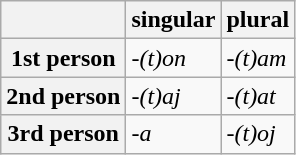<table class="wikitable">
<tr>
<th></th>
<th>singular</th>
<th>plural</th>
</tr>
<tr>
<th>1st person</th>
<td><em>-(t)on</em></td>
<td><em>-(t)am</em></td>
</tr>
<tr>
<th>2nd person</th>
<td><em>-(t)aj</em></td>
<td><em>-(t)at</em></td>
</tr>
<tr>
<th>3rd person</th>
<td><em>-a</em></td>
<td><em>-(t)oj</em></td>
</tr>
</table>
